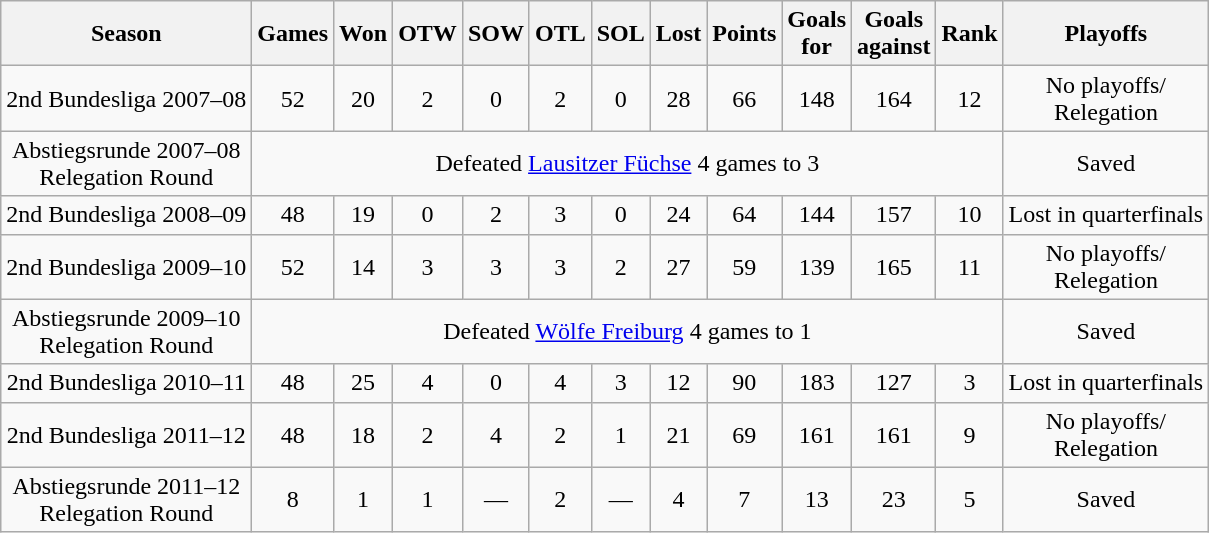<table class="wikitable" style="text-align:center">
<tr>
<th>Season</th>
<th>Games</th>
<th>Won</th>
<th>OTW</th>
<th>SOW</th>
<th>OTL</th>
<th>SOL</th>
<th>Lost</th>
<th>Points</th>
<th>Goals<br>for</th>
<th>Goals<br>against</th>
<th>Rank</th>
<th>Playoffs</th>
</tr>
<tr>
<td>2nd Bundesliga 2007–08</td>
<td>52</td>
<td>20</td>
<td>2</td>
<td>0</td>
<td>2</td>
<td>0</td>
<td>28</td>
<td>66</td>
<td>148</td>
<td>164</td>
<td>12</td>
<td>No playoffs/<br>Relegation</td>
</tr>
<tr>
<td>Abstiegsrunde 2007–08<br>Relegation Round</td>
<td colspan=11>Defeated <a href='#'>Lausitzer Füchse</a> 4 games to 3</td>
<td>Saved</td>
</tr>
<tr>
<td>2nd Bundesliga 2008–09</td>
<td>48</td>
<td>19</td>
<td>0</td>
<td>2</td>
<td>3</td>
<td>0</td>
<td>24</td>
<td>64</td>
<td>144</td>
<td>157</td>
<td>10</td>
<td>Lost in quarterfinals</td>
</tr>
<tr>
<td>2nd Bundesliga 2009–10</td>
<td>52</td>
<td>14</td>
<td>3</td>
<td>3</td>
<td>3</td>
<td>2</td>
<td>27</td>
<td>59</td>
<td>139</td>
<td>165</td>
<td>11</td>
<td>No playoffs/<br>Relegation</td>
</tr>
<tr>
<td>Abstiegsrunde 2009–10<br>Relegation Round</td>
<td colspan=11>Defeated <a href='#'>Wölfe Freiburg</a> 4 games to 1</td>
<td>Saved</td>
</tr>
<tr>
<td>2nd Bundesliga 2010–11</td>
<td>48</td>
<td>25</td>
<td>4</td>
<td>0</td>
<td>4</td>
<td>3</td>
<td>12</td>
<td>90</td>
<td>183</td>
<td>127</td>
<td>3</td>
<td>Lost in quarterfinals</td>
</tr>
<tr>
<td>2nd Bundesliga 2011–12</td>
<td>48</td>
<td>18</td>
<td>2</td>
<td>4</td>
<td>2</td>
<td>1</td>
<td>21</td>
<td>69</td>
<td>161</td>
<td>161</td>
<td>9</td>
<td>No playoffs/<br>Relegation</td>
</tr>
<tr>
<td>Abstiegsrunde 2011–12<br>Relegation Round</td>
<td>8</td>
<td>1</td>
<td>1</td>
<td>—</td>
<td>2</td>
<td>—</td>
<td>4</td>
<td>7</td>
<td>13</td>
<td>23</td>
<td>5</td>
<td>Saved</td>
</tr>
</table>
